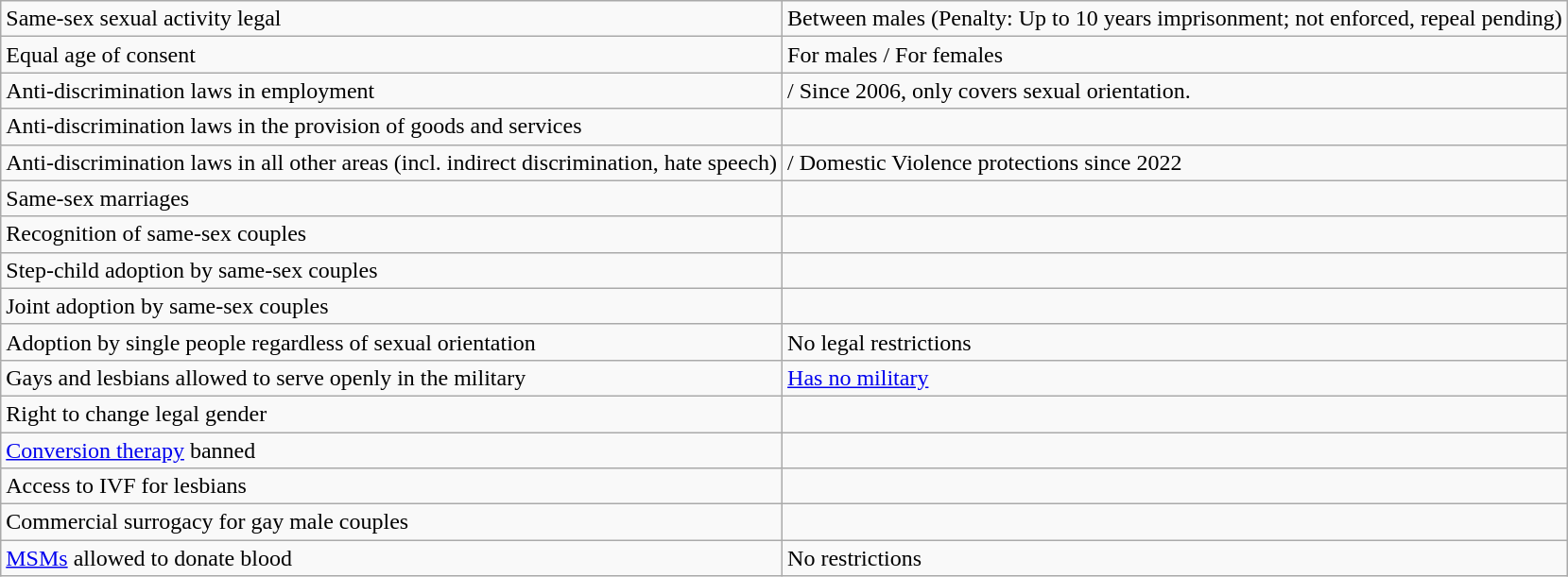<table class="wikitable">
<tr>
<td>Same-sex sexual activity legal</td>
<td> Between males (Penalty: Up to 10 years imprisonment; not enforced, repeal pending)</td>
</tr>
<tr>
<td>Equal age of consent</td>
<td> For males /  For females</td>
</tr>
<tr>
<td>Anti-discrimination laws in employment</td>
<td> /  Since 2006, only covers sexual orientation.</td>
</tr>
<tr>
<td>Anti-discrimination laws in the provision of goods and services</td>
<td></td>
</tr>
<tr>
<td>Anti-discrimination laws in all other areas (incl. indirect discrimination, hate speech)</td>
<td> /  Domestic Violence protections since 2022 </td>
</tr>
<tr>
<td>Same-sex marriages</td>
<td></td>
</tr>
<tr>
<td>Recognition of same-sex couples</td>
<td></td>
</tr>
<tr>
<td>Step-child adoption by same-sex couples</td>
<td></td>
</tr>
<tr>
<td>Joint adoption by same-sex couples</td>
<td></td>
</tr>
<tr>
<td>Adoption by single people regardless of sexual orientation</td>
<td> No legal restrictions</td>
</tr>
<tr>
<td>Gays and lesbians allowed to serve openly in the military</td>
<td><a href='#'>Has no military</a></td>
</tr>
<tr>
<td>Right to change legal gender</td>
<td></td>
</tr>
<tr>
<td><a href='#'>Conversion therapy</a> banned</td>
<td></td>
</tr>
<tr>
<td>Access to IVF for lesbians</td>
<td></td>
</tr>
<tr>
<td>Commercial surrogacy for gay male couples</td>
<td></td>
</tr>
<tr>
<td><a href='#'>MSMs</a> allowed to donate blood</td>
<td> No restrictions</td>
</tr>
</table>
